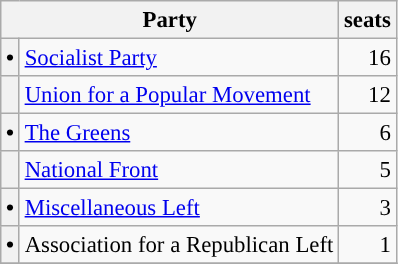<table class="wikitable" style="font-size: 95%;">
<tr>
<th colspan=2>Party</th>
<th>seats</th>
</tr>
<tr>
<th style="background-color: "><span>•</span></th>
<td><a href='#'>Socialist Party</a></td>
<td align="right">16</td>
</tr>
<tr>
<th style="background-color: "></th>
<td><a href='#'>Union for a Popular Movement</a></td>
<td align="right">12</td>
</tr>
<tr>
<th style="background-color: "><span>•</span></th>
<td><a href='#'>The Greens</a></td>
<td align="right">6</td>
</tr>
<tr>
<th style="background-color: "></th>
<td><a href='#'>National Front</a></td>
<td align="right">5</td>
</tr>
<tr>
<th style="background-color: "><span>•</span></th>
<td><a href='#'>Miscellaneous Left</a></td>
<td align="right">3</td>
</tr>
<tr>
<th style="background-color: "><span>•</span></th>
<td>Association for a Republican Left</td>
<td align="right">1</td>
</tr>
<tr>
</tr>
</table>
